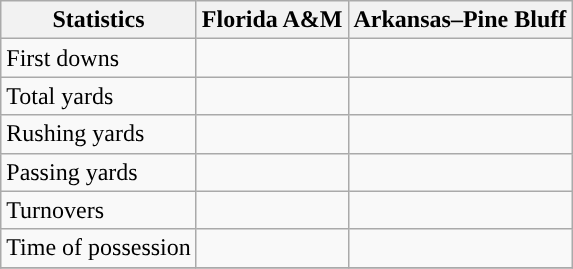<table class="wikitable">
<tr>
<th>Statistics</th>
<th>Florida A&M</th>
<th>Arkansas–Pine Bluff</th>
</tr>
<tr>
<td>First downs</td>
<td> </td>
<td> </td>
</tr>
<tr>
<td>Total yards</td>
<td> </td>
<td> </td>
</tr>
<tr>
<td>Rushing yards</td>
<td> </td>
<td> </td>
</tr>
<tr>
<td>Passing yards</td>
<td> </td>
<td> </td>
</tr>
<tr>
<td>Turnovers</td>
<td> </td>
<td> </td>
</tr>
<tr>
<td>Time of possession</td>
<td> </td>
<td> </td>
</tr>
<tr>
</tr>
</table>
